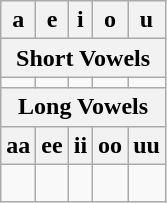<table class="wikitable" style="text-align:center;">
<tr>
<th>a</th>
<th>e</th>
<th>i</th>
<th>o</th>
<th>u</th>
</tr>
<tr>
<th colspan="5">Short Vowels</th>
</tr>
<tr dir="rtl">
<td><span></span></td>
<td><span></span></td>
<td><span></span></td>
<td><span></span></td>
<td><span></span></td>
</tr>
<tr>
<th colspan="5">Long Vowels</th>
</tr>
<tr>
<th>aa</th>
<th>ee</th>
<th>ii</th>
<th>oo</th>
<th>uu</th>
</tr>
<tr dir="rtl">
<td><span></span></td>
<td><span><br></span></td>
<td><span><br></span></td>
<td><span></span></td>
<td><span></span></td>
</tr>
</table>
